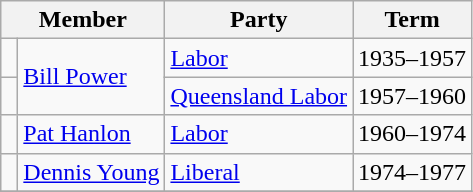<table class="wikitable">
<tr>
<th colspan="2">Member</th>
<th>Party</th>
<th>Term</th>
</tr>
<tr>
<td> </td>
<td rowspan="2"><a href='#'>Bill Power</a></td>
<td><a href='#'>Labor</a></td>
<td>1935–1957</td>
</tr>
<tr>
<td> </td>
<td><a href='#'>Queensland Labor</a></td>
<td>1957–1960</td>
</tr>
<tr>
<td> </td>
<td><a href='#'>Pat Hanlon</a></td>
<td><a href='#'>Labor</a></td>
<td>1960–1974</td>
</tr>
<tr>
<td> </td>
<td><a href='#'>Dennis Young</a></td>
<td><a href='#'>Liberal</a></td>
<td>1974–1977</td>
</tr>
<tr>
</tr>
</table>
